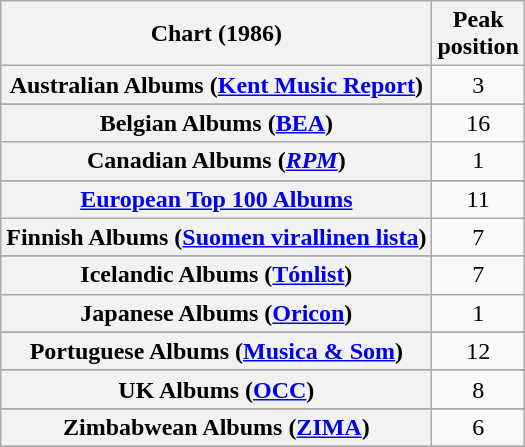<table class="wikitable sortable plainrowheaders" style="text-align:center;">
<tr>
<th scope="col">Chart (1986)</th>
<th scope="col">Peak<br> position</th>
</tr>
<tr>
<th scope="row">Australian Albums (<a href='#'>Kent Music Report</a>)</th>
<td>3</td>
</tr>
<tr>
</tr>
<tr>
<th scope="row">Belgian Albums (<a href='#'>BEA</a>)</th>
<td>16</td>
</tr>
<tr>
<th scope="row">Canadian Albums (<em><a href='#'>RPM</a></em>)</th>
<td>1</td>
</tr>
<tr>
</tr>
<tr>
<th scope="row"><a href='#'>European Top 100 Albums</a></th>
<td align="center">11</td>
</tr>
<tr>
<th scope="row">Finnish Albums (<a href='#'>Suomen virallinen lista</a>)</th>
<td>7</td>
</tr>
<tr>
</tr>
<tr>
<th scope="row">Icelandic Albums (<a href='#'>Tónlist</a>)</th>
<td align="center">7</td>
</tr>
<tr>
<th scope="row">Japanese Albums (<a href='#'>Oricon</a>)</th>
<td>1</td>
</tr>
<tr>
</tr>
<tr>
</tr>
<tr>
<th scope="row">Portuguese Albums (<a href='#'>Musica & Som</a>)</th>
<td>12</td>
</tr>
<tr>
</tr>
<tr>
</tr>
<tr>
<th scope="row">UK Albums (<a href='#'>OCC</a>)</th>
<td>8</td>
</tr>
<tr>
</tr>
<tr>
<th scope="row">Zimbabwean Albums (<a href='#'>ZIMA</a>)</th>
<td>6</td>
</tr>
<tr>
</tr>
</table>
